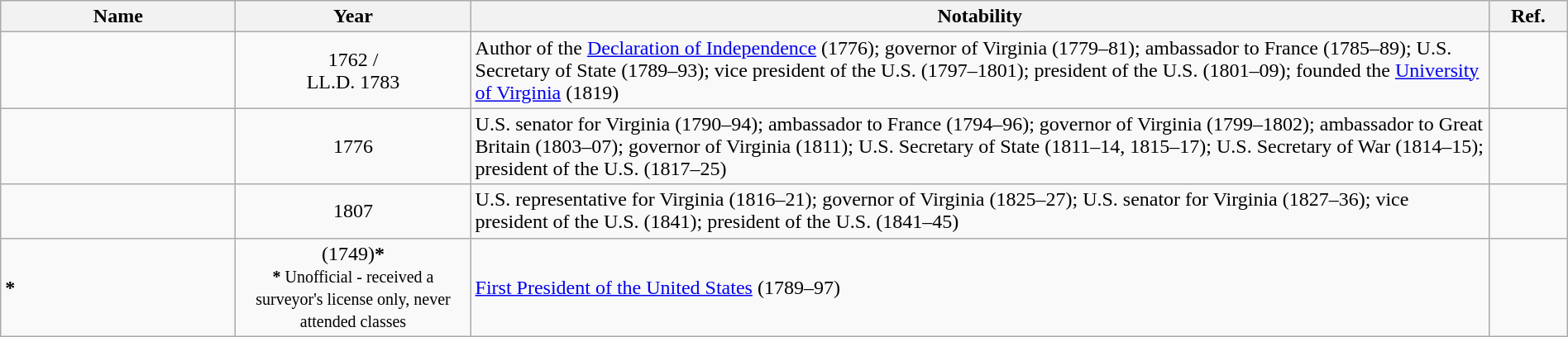<table class="wikitable sortable" style="width:100%">
<tr>
<th width="15%">Name</th>
<th width="15%">Year</th>
<th width="65%" class="unsortable">Notability</th>
<th width="5%" class="unsortable">Ref.</th>
</tr>
<tr>
<td></td>
<td align="center">1762 /<br> LL.D. 1783</td>
<td>Author of the <a href='#'>Declaration of Independence</a> (1776); governor of Virginia (1779–81); ambassador to France (1785–89); U.S. Secretary of State (1789–93); vice president of the U.S. (1797–1801); president of the U.S. (1801–09); founded the <a href='#'>University of Virginia</a> (1819)</td>
<td align="center"></td>
</tr>
<tr>
<td></td>
<td align="center">1776</td>
<td>U.S. senator for Virginia (1790–94); ambassador to France (1794–96); governor of Virginia (1799–1802); ambassador to Great Britain (1803–07); governor of Virginia (1811); U.S. Secretary of State (1811–14, 1815–17); U.S. Secretary of War (1814–15); president of the U.S. (1817–25)</td>
<td align="center"></td>
</tr>
<tr>
<td></td>
<td align="center">1807</td>
<td>U.S. representative for Virginia (1816–21); governor of Virginia (1825–27); U.S. senator for Virginia (1827–36); vice president of the U.S. (1841); president of the U.S. (1841–45)</td>
<td align="center"></td>
</tr>
<tr>
<td><strong>*</strong></td>
<td align="center">(1749)<strong>*</strong> <br><small><strong>*</strong> Unofficial - received a surveyor's license only, never attended classes</small></td>
<td><a href='#'>First President of the United States</a> (1789–97)</td>
<td align="center"></td>
</tr>
</table>
